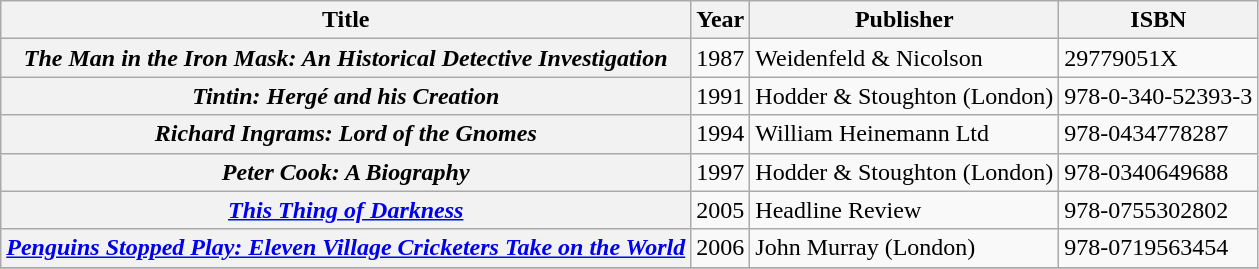<table class="wikitable plainrowheaders sortable">
<tr>
<th scope="col">Title</th>
<th scope="col">Year</th>
<th scope="col">Publisher</th>
<th scope="col" class="unsortable">ISBN</th>
</tr>
<tr>
<th scope="row"><em>The Man in the Iron Mask: An Historical Detective Investigation</em></th>
<td>1987</td>
<td>Weidenfeld & Nicolson</td>
<td>29779051X</td>
</tr>
<tr>
<th scope="row"><em>Tintin: Hergé and his Creation</em></th>
<td>1991</td>
<td>Hodder & Stoughton (London)</td>
<td>978-0-340-52393-3</td>
</tr>
<tr>
<th scope="row"><em>Richard Ingrams: Lord of the Gnomes</em></th>
<td>1994</td>
<td>William Heinemann Ltd</td>
<td>978-0434778287</td>
</tr>
<tr>
<th scope="row"><em>Peter Cook: A Biography</em></th>
<td>1997</td>
<td>Hodder & Stoughton (London)</td>
<td>978-0340649688</td>
</tr>
<tr>
<th scope="row"><em><a href='#'>This Thing of Darkness</a></em></th>
<td>2005</td>
<td>Headline Review</td>
<td>978-0755302802</td>
</tr>
<tr>
<th scope="row"><em><a href='#'>Penguins Stopped Play: Eleven Village Cricketers Take on the World</a></em></th>
<td>2006</td>
<td>John Murray (London)</td>
<td>978-0719563454</td>
</tr>
<tr>
</tr>
</table>
